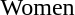<table>
<tr>
<td>Women</td>
<td></td>
<td></td>
<td></td>
</tr>
</table>
